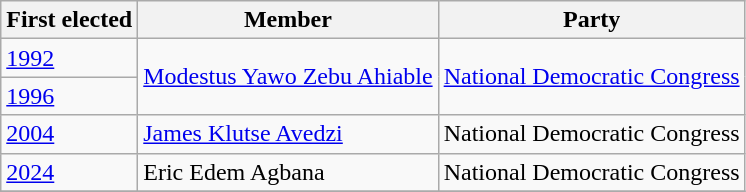<table class="wikitable">
<tr>
<th>First elected</th>
<th>Member</th>
<th>Party</th>
</tr>
<tr>
<td><a href='#'>1992</a></td>
<td rowspan="2"><a href='#'>Modestus Yawo Zebu Ahiable</a></td>
<td rowspan="2"><a href='#'>National Democratic Congress</a></td>
</tr>
<tr>
<td><a href='#'>1996</a></td>
</tr>
<tr>
<td><a href='#'>2004</a></td>
<td><a href='#'>James Klutse Avedzi</a></td>
<td>National Democratic Congress</td>
</tr>
<tr>
<td><a href='#'>2024</a></td>
<td>Eric Edem Agbana</td>
<td>National Democratic Congress</td>
</tr>
<tr>
</tr>
</table>
